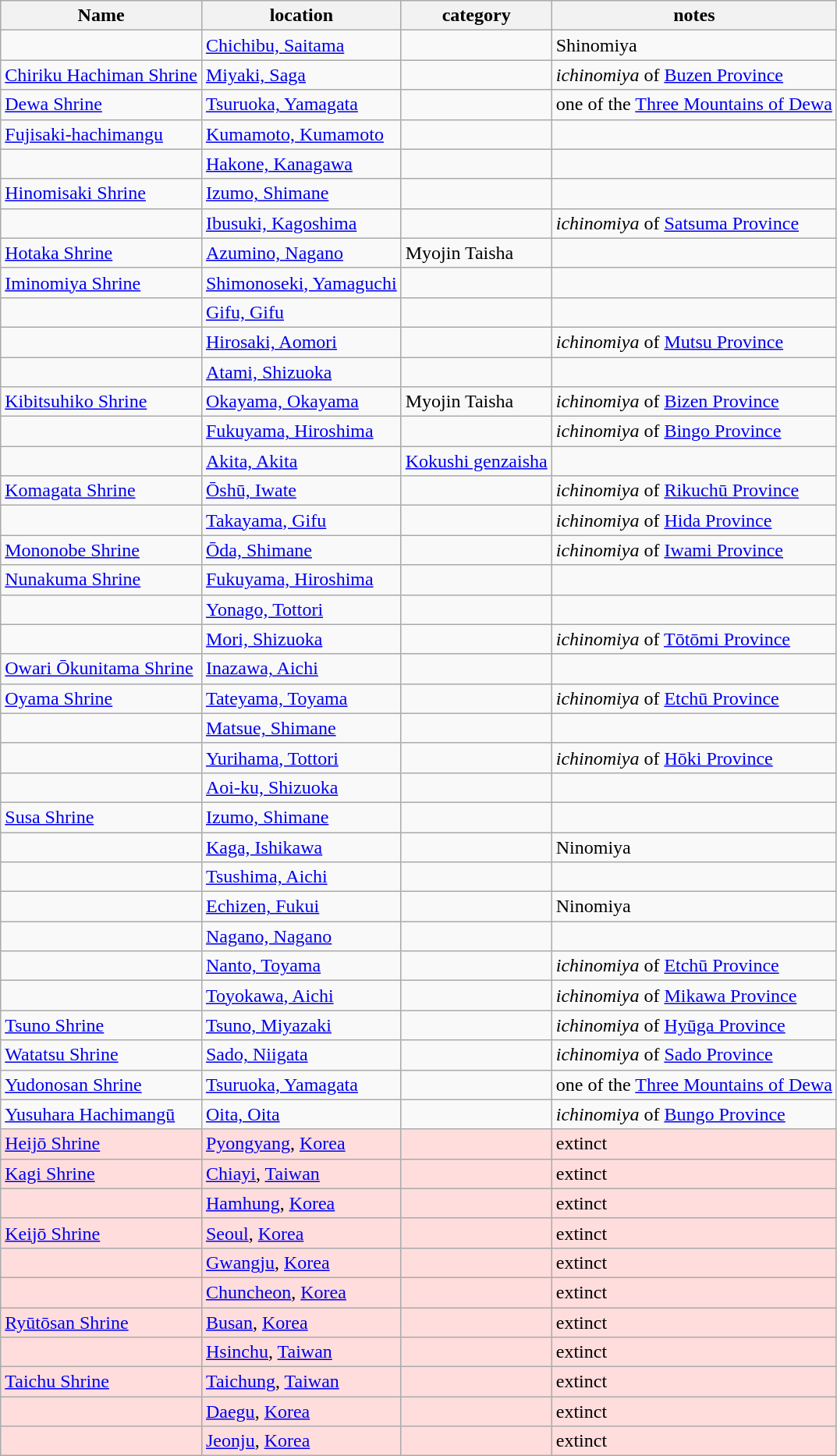<table class="wikitable">
<tr>
<th>Name</th>
<th>location</th>
<th>category</th>
<th>notes</th>
</tr>
<tr>
<td></td>
<td><a href='#'>Chichibu, Saitama</a></td>
<td></td>
<td>Shinomiya</td>
</tr>
<tr>
<td><a href='#'>Chiriku Hachiman Shrine</a></td>
<td><a href='#'>Miyaki, Saga</a></td>
<td></td>
<td><em>ichinomiya</em> of <a href='#'>Buzen Province</a></td>
</tr>
<tr>
<td><a href='#'>Dewa Shrine</a></td>
<td><a href='#'>Tsuruoka, Yamagata</a></td>
<td></td>
<td>one of the <a href='#'>Three Mountains of Dewa</a></td>
</tr>
<tr>
<td><a href='#'>Fujisaki-hachimangu</a></td>
<td><a href='#'>Kumamoto, Kumamoto</a></td>
<td></td>
<td></td>
</tr>
<tr>
<td></td>
<td><a href='#'>Hakone, Kanagawa</a></td>
<td></td>
<td></td>
</tr>
<tr>
<td><a href='#'>Hinomisaki Shrine</a></td>
<td><a href='#'>Izumo, Shimane</a></td>
<td></td>
<td></td>
</tr>
<tr>
<td></td>
<td><a href='#'>Ibusuki, Kagoshima</a></td>
<td></td>
<td><em>ichinomiya</em> of <a href='#'>Satsuma Province</a></td>
</tr>
<tr>
<td><a href='#'>Hotaka Shrine</a></td>
<td><a href='#'>Azumino, Nagano</a></td>
<td>Myojin Taisha</td>
<td></td>
</tr>
<tr>
<td><a href='#'>Iminomiya Shrine</a></td>
<td><a href='#'>Shimonoseki, Yamaguchi</a></td>
<td></td>
<td></td>
</tr>
<tr>
<td></td>
<td><a href='#'>Gifu, Gifu</a></td>
<td></td>
<td></td>
</tr>
<tr>
<td></td>
<td><a href='#'>Hirosaki, Aomori</a></td>
<td></td>
<td><em>ichinomiya</em> of <a href='#'>Mutsu Province</a></td>
</tr>
<tr>
<td></td>
<td><a href='#'>Atami, Shizuoka</a></td>
<td></td>
<td></td>
</tr>
<tr>
<td><a href='#'>Kibitsuhiko Shrine</a></td>
<td><a href='#'>Okayama, Okayama</a></td>
<td>Myojin Taisha</td>
<td><em>ichinomiya</em> of <a href='#'>Bizen Province</a></td>
</tr>
<tr>
<td></td>
<td><a href='#'>Fukuyama, Hiroshima</a></td>
<td></td>
<td><em>ichinomiya</em> of <a href='#'>Bingo Province</a></td>
</tr>
<tr>
<td></td>
<td><a href='#'>Akita, Akita</a></td>
<td><a href='#'>Kokushi genzaisha</a></td>
<td></td>
</tr>
<tr>
<td><a href='#'>Komagata Shrine</a></td>
<td><a href='#'>Ōshū, Iwate</a></td>
<td></td>
<td><em>ichinomiya</em> of <a href='#'>Rikuchū Province</a></td>
</tr>
<tr>
<td></td>
<td><a href='#'>Takayama, Gifu</a></td>
<td></td>
<td><em>ichinomiya</em> of <a href='#'>Hida Province</a></td>
</tr>
<tr>
<td><a href='#'>Mononobe Shrine</a></td>
<td><a href='#'>Ōda, Shimane</a></td>
<td></td>
<td><em>ichinomiya</em> of <a href='#'>Iwami Province</a></td>
</tr>
<tr>
<td><a href='#'>Nunakuma Shrine</a></td>
<td><a href='#'>Fukuyama, Hiroshima</a></td>
<td></td>
<td></td>
</tr>
<tr>
<td></td>
<td><a href='#'>Yonago, Tottori</a></td>
<td></td>
<td></td>
</tr>
<tr>
<td></td>
<td><a href='#'>Mori, Shizuoka</a></td>
<td></td>
<td><em>ichinomiya</em> of <a href='#'>Tōtōmi Province</a></td>
</tr>
<tr>
<td><a href='#'>Owari Ōkunitama Shrine</a></td>
<td><a href='#'>Inazawa, Aichi</a></td>
<td></td>
<td></td>
</tr>
<tr>
<td><a href='#'>Oyama Shrine</a></td>
<td><a href='#'>Tateyama, Toyama</a></td>
<td></td>
<td><em>ichinomiya</em> of <a href='#'>Etchū Province</a></td>
</tr>
<tr>
<td></td>
<td><a href='#'>Matsue, Shimane</a></td>
<td></td>
<td></td>
</tr>
<tr>
<td></td>
<td><a href='#'>Yurihama, Tottori</a></td>
<td></td>
<td><em>ichinomiya</em> of <a href='#'>Hōki Province</a></td>
</tr>
<tr>
<td></td>
<td><a href='#'>Aoi-ku, Shizuoka</a></td>
<td></td>
<td></td>
</tr>
<tr>
<td><a href='#'>Susa Shrine</a></td>
<td><a href='#'>Izumo, Shimane</a></td>
<td></td>
<td></td>
</tr>
<tr>
<td></td>
<td><a href='#'>Kaga, Ishikawa</a></td>
<td></td>
<td>Ninomiya</td>
</tr>
<tr>
<td></td>
<td><a href='#'>Tsushima, Aichi</a></td>
<td></td>
<td></td>
</tr>
<tr>
<td></td>
<td><a href='#'>Echizen, Fukui</a></td>
<td></td>
<td>Ninomiya</td>
</tr>
<tr>
<td></td>
<td><a href='#'>Nagano, Nagano</a></td>
<td></td>
<td></td>
</tr>
<tr>
<td></td>
<td><a href='#'>Nanto, Toyama</a></td>
<td></td>
<td><em>ichinomiya</em> of <a href='#'>Etchū Province</a></td>
</tr>
<tr>
<td></td>
<td><a href='#'>Toyokawa, Aichi</a></td>
<td></td>
<td><em>ichinomiya</em> of <a href='#'>Mikawa Province</a></td>
</tr>
<tr>
<td><a href='#'>Tsuno Shrine</a></td>
<td><a href='#'>Tsuno, Miyazaki</a></td>
<td></td>
<td><em>ichinomiya</em> of <a href='#'>Hyūga Province</a></td>
</tr>
<tr>
<td><a href='#'>Watatsu Shrine</a></td>
<td><a href='#'>Sado, Niigata</a></td>
<td></td>
<td><em>ichinomiya</em> of <a href='#'>Sado Province</a></td>
</tr>
<tr>
<td><a href='#'>Yudonosan Shrine</a></td>
<td><a href='#'>Tsuruoka, Yamagata</a></td>
<td></td>
<td>one of the <a href='#'>Three Mountains of Dewa</a></td>
</tr>
<tr>
<td><a href='#'>Yusuhara Hachimangū</a></td>
<td><a href='#'>Oita, Oita</a></td>
<td></td>
<td><em>ichinomiya</em> of <a href='#'>Bungo Province</a></td>
</tr>
<tr>
<td style="background-color: #ffdddd;"><a href='#'>Heijō Shrine</a></td>
<td style="background-color: #ffdddd;"><a href='#'>Pyongyang</a>, <a href='#'>Korea</a></td>
<td style="background-color: #ffdddd;"></td>
<td style="background-color: #ffdddd;">extinct</td>
</tr>
<tr>
<td style="background-color: #ffdddd;"><a href='#'>Kagi Shrine</a></td>
<td style="background-color: #ffdddd;"><a href='#'>Chiayi</a>, <a href='#'>Taiwan</a></td>
<td style="background-color: #ffdddd;"></td>
<td style="background-color: #ffdddd;">extinct</td>
</tr>
<tr>
<td style="background-color: #ffdddd;"></td>
<td style="background-color: #ffdddd;"><a href='#'>Hamhung</a>, <a href='#'>Korea</a></td>
<td style="background-color: #ffdddd;"></td>
<td style="background-color: #ffdddd;">extinct</td>
</tr>
<tr>
<td style="background-color: #ffdddd;"><a href='#'>Keijō Shrine</a></td>
<td style="background-color: #ffdddd;"><a href='#'>Seoul</a>, <a href='#'>Korea</a></td>
<td style="background-color: #ffdddd;"></td>
<td style="background-color: #ffdddd;">extinct</td>
</tr>
<tr>
<td style="background-color: #ffdddd;"></td>
<td style="background-color: #ffdddd;"><a href='#'>Gwangju</a>, <a href='#'>Korea</a></td>
<td style="background-color: #ffdddd;"></td>
<td style="background-color: #ffdddd;">extinct</td>
</tr>
<tr>
<td style="background-color: #ffdddd;"></td>
<td style="background-color: #ffdddd;"><a href='#'>Chuncheon</a>, <a href='#'>Korea</a></td>
<td style="background-color: #ffdddd;"></td>
<td style="background-color: #ffdddd;">extinct</td>
</tr>
<tr>
<td style="background-color: #ffdddd;"><a href='#'>Ryūtōsan Shrine</a></td>
<td style="background-color: #ffdddd;"><a href='#'>Busan</a>, <a href='#'>Korea</a></td>
<td style="background-color: #ffdddd;"></td>
<td style="background-color: #ffdddd;">extinct</td>
</tr>
<tr>
<td style="background-color: #ffdddd;"></td>
<td style="background-color: #ffdddd;"><a href='#'>Hsinchu</a>, <a href='#'>Taiwan</a></td>
<td style="background-color: #ffdddd;"></td>
<td style="background-color: #ffdddd;">extinct</td>
</tr>
<tr>
<td style="background-color: #ffdddd;"><a href='#'>Taichu Shrine</a></td>
<td style="background-color: #ffdddd;"><a href='#'>Taichung</a>, <a href='#'>Taiwan</a></td>
<td style="background-color: #ffdddd;"></td>
<td style="background-color: #ffdddd;">extinct</td>
</tr>
<tr>
<td style="background-color: #ffdddd;"></td>
<td style="background-color: #ffdddd;"><a href='#'>Daegu</a>, <a href='#'>Korea</a></td>
<td style="background-color: #ffdddd;"></td>
<td style="background-color: #ffdddd;">extinct</td>
</tr>
<tr>
<td style="background-color: #ffdddd;"></td>
<td style="background-color: #ffdddd;"><a href='#'>Jeonju</a>, <a href='#'>Korea</a></td>
<td style="background-color: #ffdddd;"></td>
<td style="background-color: #ffdddd;">extinct</td>
</tr>
</table>
